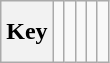<table class="wikitable" style="height:2.6em">
<tr>
<th>Key</th>
<td> </td>
<td></td>
<td></td>
<td></td>
<td></td>
</tr>
</table>
